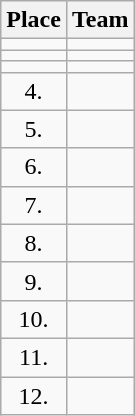<table class="wikitable">
<tr>
<th>Place</th>
<th>Team</th>
</tr>
<tr>
<td align="center"></td>
<td></td>
</tr>
<tr>
<td align="center"></td>
<td></td>
</tr>
<tr>
<td align="center"></td>
<td></td>
</tr>
<tr>
<td align="center">4.</td>
<td></td>
</tr>
<tr>
<td align="center">5.</td>
<td></td>
</tr>
<tr>
<td align="center">6.</td>
<td></td>
</tr>
<tr>
<td align="center">7.</td>
<td></td>
</tr>
<tr>
<td align="center">8.</td>
<td></td>
</tr>
<tr>
<td align="center">9.</td>
<td></td>
</tr>
<tr>
<td align="center">10.</td>
<td></td>
</tr>
<tr>
<td align="center">11.</td>
<td></td>
</tr>
<tr>
<td align="center">12.</td>
<td></td>
</tr>
</table>
